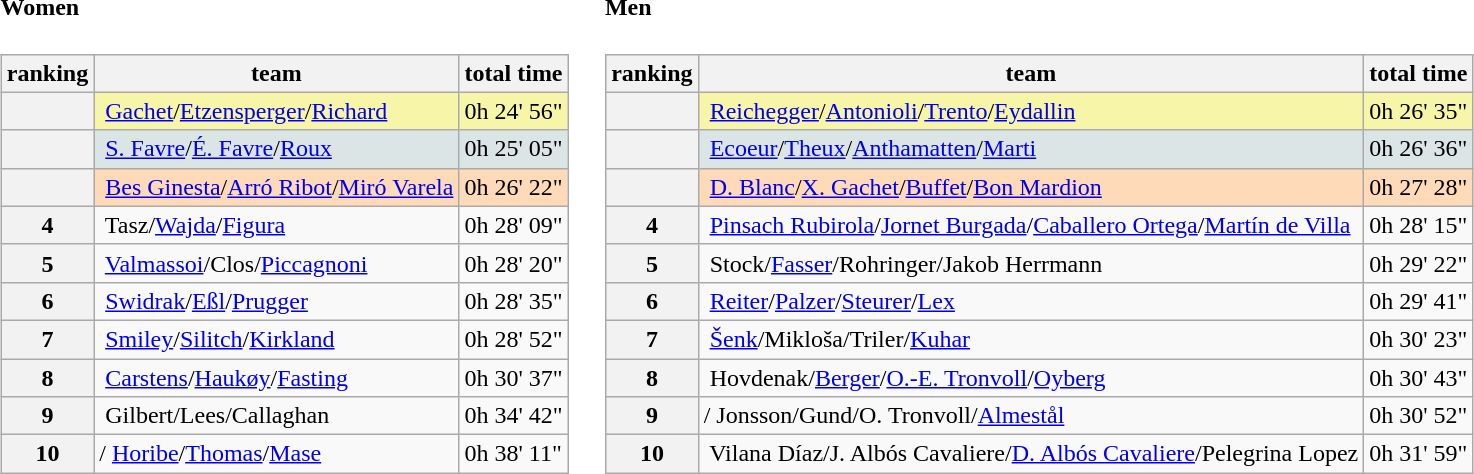<table>
<tr>
<td><br><h4>Women</h4><table class="wikitable">
<tr>
<th>ranking</th>
<th>team</th>
<th>total time</th>
</tr>
<tr>
<th bgcolor="gold"></th>
<td bgcolor="#F7F6A8"> <a href='#'>Gachet</a>/<a href='#'>Etzensperger</a>/<a href='#'>Richard</a></td>
<td bgcolor="#F7F6A8">0h 24' 56"</td>
</tr>
<tr>
<th bgcolor="silver"></th>
<td bgcolor="#DCE5E5"> <a href='#'>S. Favre</a>/<a href='#'>É. Favre</a>/<a href='#'>Roux</a></td>
<td bgcolor="#DCE5E5">0h 25' 05"</td>
</tr>
<tr>
<th bgcolor="#cc9966"></th>
<td bgcolor="#FFDAB9"> <a href='#'>Bes Ginesta</a>/<a href='#'>Arró Ribot</a>/<a href='#'>Miró Varela</a></td>
<td bgcolor="#FFDAB9">0h 26' 22"</td>
</tr>
<tr>
<th>4</th>
<td> Tasz/<a href='#'>Wajda</a>/<a href='#'>Figura</a></td>
<td>0h 28' 09"</td>
</tr>
<tr>
<th>5</th>
<td> <a href='#'>Valmassoi</a>/Clos/<a href='#'>Piccagnoni</a></td>
<td>0h 28' 20"</td>
</tr>
<tr>
<th>6</th>
<td> <a href='#'>Swidrak</a>/<a href='#'>Eßl</a>/<a href='#'>Prugger</a></td>
<td>0h 28' 35"</td>
</tr>
<tr>
<th>7</th>
<td> <a href='#'>Smiley</a>/<a href='#'>Silitch</a>/<a href='#'>Kirkland</a></td>
<td>0h 28' 52"</td>
</tr>
<tr>
<th>8</th>
<td> <a href='#'>Carstens</a>/<a href='#'>Haukøy</a>/<a href='#'>Fasting</a></td>
<td>0h 30' 37"</td>
</tr>
<tr>
<th>9</th>
<td> Gilbert/Lees/Callaghan</td>
<td>0h 34' 42"</td>
</tr>
<tr>
<th>10</th>
<td>/ <a href='#'>Horibe</a>/<a href='#'>Thomas</a>/<a href='#'>Mase</a></td>
<td>0h 38' 11"</td>
</tr>
</table>
</td>
<td></td>
<td><br><h4>Men</h4><table class="wikitable">
<tr>
<th>ranking</th>
<th>team</th>
<th>total time</th>
</tr>
<tr>
<th bgcolor="gold"></th>
<td bgcolor="#F7F6A8"> <a href='#'>Reichegger</a>/<a href='#'>Antonioli</a>/<a href='#'>Trento</a>/<a href='#'>Eydallin</a></td>
<td bgcolor="#F7F6A8">0h 26' 35"</td>
</tr>
<tr>
<th bgcolor="silver"></th>
<td bgcolor="#DCE5E5"> <a href='#'>Ecoeur</a>/<a href='#'>Theux</a>/<a href='#'>Anthamatten</a>/<a href='#'>Marti</a></td>
<td bgcolor="#DCE5E5">0h 26' 36"</td>
</tr>
<tr>
<th bgcolor="#cc9966"></th>
<td bgcolor="#FFDAB9"> <a href='#'>D. Blanc</a>/<a href='#'>X. Gachet</a>/<a href='#'>Buffet</a>/<a href='#'>Bon Mardion</a></td>
<td bgcolor="#FFDAB9">0h 27' 28"</td>
</tr>
<tr>
<th>4</th>
<td> <a href='#'>Pinsach Rubirola</a>/<a href='#'>Jornet Burgada</a>/<a href='#'>Caballero Ortega</a>/<a href='#'>Martín de Villa</a></td>
<td>0h 28' 15"</td>
</tr>
<tr>
<th>5</th>
<td> Stock/<a href='#'>Fasser</a>/Rohringer/Jakob Herrmann</td>
<td>0h 29' 22"</td>
</tr>
<tr>
<th>6</th>
<td> <a href='#'>Reiter</a>/<a href='#'>Palzer</a>/<a href='#'>Steurer</a>/<a href='#'>Lex</a></td>
<td>0h 29' 41"</td>
</tr>
<tr>
<th>7</th>
<td> <a href='#'>Šenk</a>/Mikloša/Triler/<a href='#'>Kuhar</a></td>
<td>0h 30' 23"</td>
</tr>
<tr>
<th>8</th>
<td> Hovdenak/<a href='#'>Berger</a>/<a href='#'>O.-E. Tronvoll</a>/<a href='#'>Oyberg</a></td>
<td>0h 30' 43"</td>
</tr>
<tr>
<th>9</th>
<td>/ Jonsson/Gund/O. Tronvoll/<a href='#'>Almestål</a></td>
<td>0h 30' 52"</td>
</tr>
<tr>
<th>10</th>
<td> Vilana Díaz/J. Albós Cavaliere/<a href='#'>D. Albós Cavaliere</a>/Pelegrina Lopez</td>
<td>0h 31' 59"</td>
</tr>
</table>
</td>
</tr>
</table>
